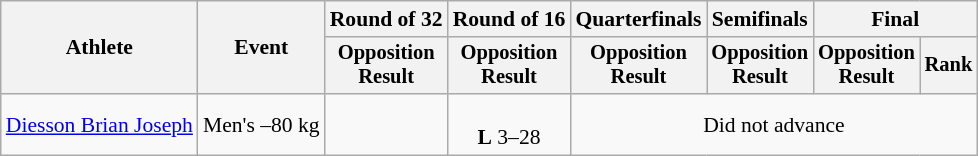<table class="wikitable" style="text-align:left; font-size:90%">
<tr>
<th rowspan="2">Athlete</th>
<th rowspan="2">Event</th>
<th>Round of 32</th>
<th>Round of 16</th>
<th>Quarterfinals</th>
<th>Semifinals</th>
<th colspan=2>Final</th>
</tr>
<tr style="font-size: 95%">
<th>Opposition<br>Result</th>
<th>Opposition<br>Result</th>
<th>Opposition<br>Result</th>
<th>Opposition<br>Result</th>
<th>Opposition<br>Result</th>
<th>Rank</th>
</tr>
<tr align=center>
<td align=left><a href='#'>Diesson Brian Joseph</a></td>
<td align=left>Men's –80 kg</td>
<td></td>
<td><br><strong>L</strong> 3–28</td>
<td colspan=4>Did not advance</td>
</tr>
</table>
